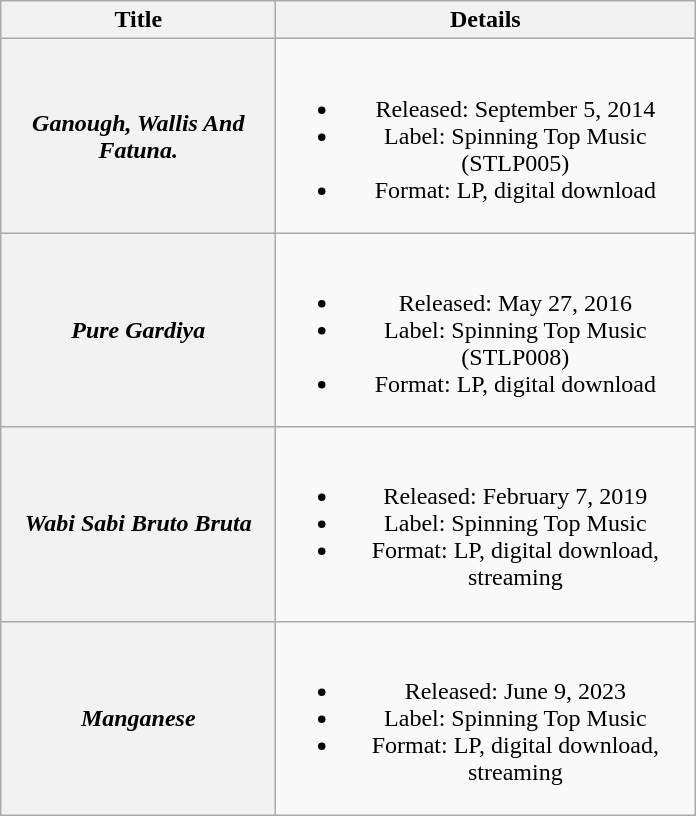<table class="wikitable plainrowheaders" style="text-align:center;" border="1">
<tr>
<th scope="col" style="width:11em;">Title</th>
<th scope="col" style="width:17em;">Details</th>
</tr>
<tr>
<th scope="row"><em>Ganough, Wallis And Fatuna.</em></th>
<td><br><ul><li>Released: September 5, 2014</li><li>Label: Spinning Top Music	(STLP005)</li><li>Format: LP, digital download</li></ul></td>
</tr>
<tr>
<th scope="row"><em>Pure Gardiya</em></th>
<td><br><ul><li>Released: May 27, 2016</li><li>Label: Spinning Top Music	(STLP008)</li><li>Format: LP, digital download</li></ul></td>
</tr>
<tr>
<th scope="row"><em>Wabi Sabi Bruto Bruta</em></th>
<td><br><ul><li>Released: February 7, 2019</li><li>Label: Spinning Top Music</li><li>Format: LP, digital download, streaming</li></ul></td>
</tr>
<tr>
<th scope="row"><em>Manganese</em></th>
<td><br><ul><li>Released: June 9, 2023</li><li>Label: Spinning Top Music</li><li>Format: LP, digital download, streaming</li></ul></td>
</tr>
</table>
